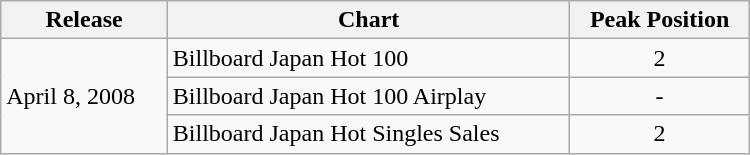<table class="wikitable" width="500px">
<tr>
<th>Release</th>
<th>Chart</th>
<th>Peak Position</th>
</tr>
<tr>
<td rowspan="3">April 8, 2008</td>
<td>Billboard Japan Hot 100</td>
<td align="center">2</td>
</tr>
<tr>
<td>Billboard Japan Hot 100 Airplay</td>
<td align="center">-</td>
</tr>
<tr>
<td>Billboard Japan Hot Singles Sales</td>
<td align="center">2</td>
</tr>
</table>
